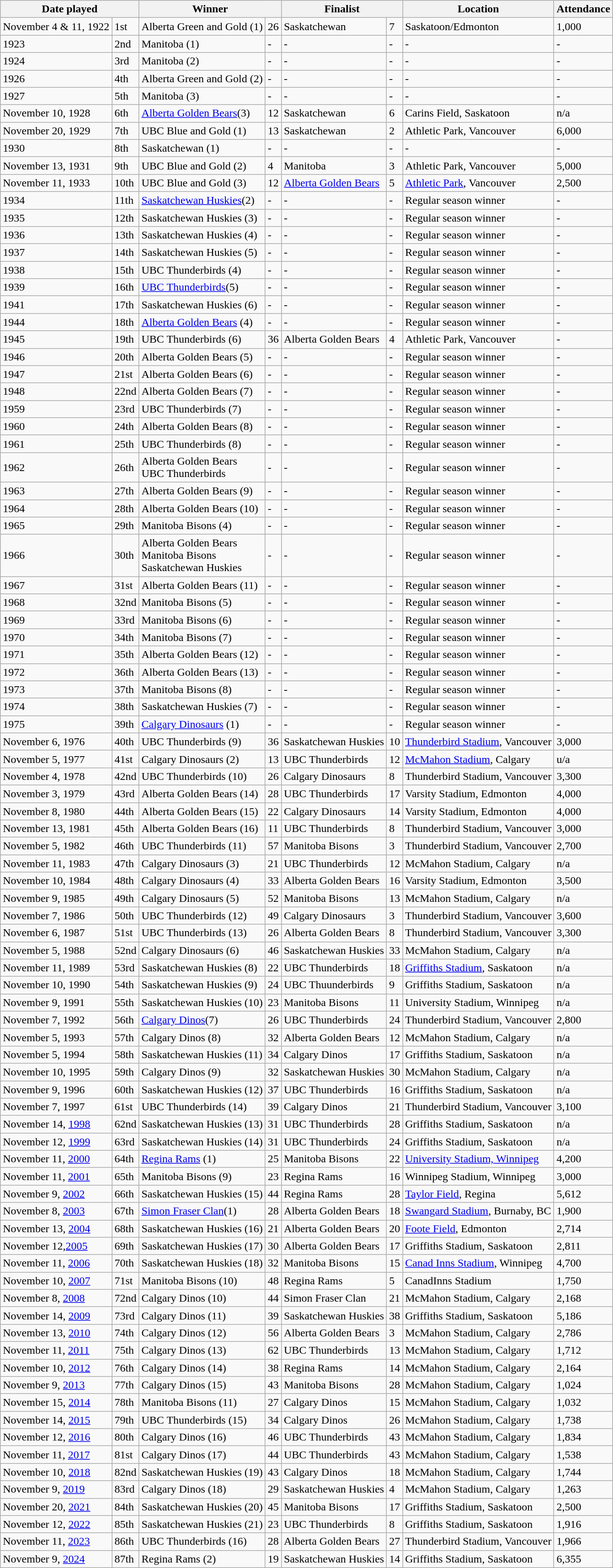<table class="wikitable sticky-header">
<tr>
<th colspan=2>Date played</th>
<th colspan=2>Winner</th>
<th colspan=2>Finalist</th>
<th colspan=1>Location</th>
<th colspan=2>Attendance</th>
</tr>
<tr>
<td>November 4 & 11, 1922</td>
<td>1st</td>
<td>Alberta Green and Gold (1)</td>
<td>26</td>
<td>Saskatchewan</td>
<td>7</td>
<td>Saskatoon/Edmonton</td>
<td>1,000</td>
</tr>
<tr>
<td>1923</td>
<td>2nd</td>
<td>Manitoba (1)</td>
<td>-</td>
<td>-</td>
<td>-</td>
<td>-</td>
<td>-</td>
</tr>
<tr>
<td>1924</td>
<td>3rd</td>
<td>Manitoba (2)</td>
<td>-</td>
<td>-</td>
<td>-</td>
<td>-</td>
<td>-</td>
</tr>
<tr>
<td>1926</td>
<td>4th</td>
<td>Alberta Green and Gold (2)</td>
<td>-</td>
<td>-</td>
<td>-</td>
<td>-</td>
<td>-</td>
</tr>
<tr>
<td>1927</td>
<td>5th</td>
<td>Manitoba (3)</td>
<td>-</td>
<td>-</td>
<td>-</td>
<td>-</td>
<td>-</td>
</tr>
<tr>
<td>November 10, 1928</td>
<td>6th</td>
<td><a href='#'>Alberta Golden Bears</a>(3)</td>
<td>12</td>
<td>Saskatchewan</td>
<td>6</td>
<td>Carins Field, Saskatoon</td>
<td>n/a</td>
</tr>
<tr>
<td>November 20, 1929</td>
<td>7th</td>
<td>UBC Blue and Gold (1)</td>
<td>13</td>
<td>Saskatchewan</td>
<td>2</td>
<td>Athletic Park, Vancouver</td>
<td>6,000</td>
</tr>
<tr>
<td>1930</td>
<td>8th</td>
<td>Saskatchewan (1)</td>
<td>-</td>
<td>-</td>
<td>-</td>
<td>-</td>
<td>-</td>
</tr>
<tr>
<td>November 13, 1931</td>
<td>9th</td>
<td>UBC Blue and Gold (2)</td>
<td>4</td>
<td>Manitoba</td>
<td>3</td>
<td>Athletic Park, Vancouver</td>
<td>5,000</td>
</tr>
<tr>
<td>November 11, 1933</td>
<td>10th</td>
<td>UBC Blue and Gold (3)</td>
<td>12</td>
<td><a href='#'>Alberta Golden Bears</a></td>
<td>5</td>
<td><a href='#'>Athletic Park</a>, Vancouver</td>
<td>2,500</td>
</tr>
<tr>
<td>1934</td>
<td>11th</td>
<td><a href='#'>Saskatchewan Huskies</a>(2)</td>
<td>-</td>
<td>-</td>
<td>-</td>
<td>Regular season winner</td>
<td>-</td>
</tr>
<tr>
<td>1935</td>
<td>12th</td>
<td>Saskatchewan Huskies (3)</td>
<td>-</td>
<td>-</td>
<td>-</td>
<td>Regular season winner</td>
<td>-</td>
</tr>
<tr>
<td>1936</td>
<td>13th</td>
<td>Saskatchewan Huskies (4)</td>
<td>-</td>
<td>-</td>
<td>-</td>
<td>Regular season winner</td>
<td>-</td>
</tr>
<tr>
<td>1937</td>
<td>14th</td>
<td>Saskatchewan Huskies (5)</td>
<td>-</td>
<td>-</td>
<td>-</td>
<td>Regular season winner</td>
<td>-</td>
</tr>
<tr>
<td>1938</td>
<td>15th</td>
<td>UBC Thunderbirds (4)</td>
<td>-</td>
<td>-</td>
<td>-</td>
<td>Regular season winner</td>
<td>-</td>
</tr>
<tr>
<td>1939</td>
<td>16th</td>
<td><a href='#'>UBC Thunderbirds</a>(5)</td>
<td>-</td>
<td>-</td>
<td>-</td>
<td>Regular season winner</td>
<td>-</td>
</tr>
<tr>
<td>1941</td>
<td>17th</td>
<td>Saskatchewan Huskies (6)</td>
<td>-</td>
<td>-</td>
<td>-</td>
<td>Regular season winner</td>
<td>-</td>
</tr>
<tr>
<td>1944</td>
<td>18th</td>
<td><a href='#'>Alberta Golden Bears</a> (4)</td>
<td>-</td>
<td>-</td>
<td>-</td>
<td>Regular season winner</td>
<td>-</td>
</tr>
<tr>
<td>1945</td>
<td>19th</td>
<td>UBC Thunderbirds (6)</td>
<td>36</td>
<td>Alberta Golden Bears</td>
<td>4</td>
<td>Athletic Park, Vancouver</td>
<td>-</td>
</tr>
<tr>
<td>1946</td>
<td>20th</td>
<td>Alberta Golden Bears (5)</td>
<td>-</td>
<td>-</td>
<td>-</td>
<td>Regular season winner</td>
<td>-</td>
</tr>
<tr>
<td>1947</td>
<td>21st</td>
<td>Alberta Golden Bears (6)</td>
<td>-</td>
<td>-</td>
<td>-</td>
<td>Regular season winner</td>
<td>-</td>
</tr>
<tr>
<td>1948</td>
<td>22nd</td>
<td>Alberta Golden Bears (7)</td>
<td>-</td>
<td>-</td>
<td>-</td>
<td>Regular season winner</td>
<td>-</td>
</tr>
<tr>
<td>1959</td>
<td>23rd</td>
<td>UBC Thunderbirds (7)</td>
<td>-</td>
<td>-</td>
<td>-</td>
<td>Regular season winner</td>
<td>-</td>
</tr>
<tr>
<td>1960</td>
<td>24th</td>
<td>Alberta Golden Bears (8)</td>
<td>-</td>
<td>-</td>
<td>-</td>
<td>Regular season winner</td>
<td>-</td>
</tr>
<tr>
<td>1961</td>
<td>25th</td>
<td>UBC Thunderbirds (8)</td>
<td>-</td>
<td>-</td>
<td>-</td>
<td>Regular season winner</td>
<td>-</td>
</tr>
<tr>
<td>1962</td>
<td>26th</td>
<td>Alberta Golden Bears<br>UBC Thunderbirds</td>
<td>-</td>
<td>-</td>
<td>-</td>
<td>Regular season winner</td>
<td>-</td>
</tr>
<tr>
<td>1963</td>
<td>27th</td>
<td>Alberta Golden Bears (9)</td>
<td>-</td>
<td>-</td>
<td>-</td>
<td>Regular season winner</td>
<td>-</td>
</tr>
<tr>
<td>1964</td>
<td>28th</td>
<td>Alberta Golden Bears (10)</td>
<td>-</td>
<td>-</td>
<td>-</td>
<td>Regular season winner</td>
<td>-</td>
</tr>
<tr>
<td>1965</td>
<td>29th</td>
<td>Manitoba Bisons (4)</td>
<td>-</td>
<td>-</td>
<td>-</td>
<td>Regular season winner</td>
<td>-</td>
</tr>
<tr>
<td>1966</td>
<td>30th</td>
<td>Alberta Golden Bears<br>Manitoba Bisons<br>Saskatchewan Huskies</td>
<td>-</td>
<td>-</td>
<td>-</td>
<td>Regular season winner</td>
<td>-</td>
</tr>
<tr>
<td>1967</td>
<td>31st</td>
<td>Alberta Golden Bears (11)</td>
<td>-</td>
<td>-</td>
<td>-</td>
<td>Regular season winner</td>
<td>-</td>
</tr>
<tr>
<td>1968</td>
<td>32nd</td>
<td>Manitoba Bisons (5)</td>
<td>-</td>
<td>-</td>
<td>-</td>
<td>Regular season winner</td>
<td>-</td>
</tr>
<tr>
<td>1969</td>
<td>33rd</td>
<td>Manitoba Bisons (6)</td>
<td>-</td>
<td>-</td>
<td>-</td>
<td>Regular season winner</td>
<td>-</td>
</tr>
<tr>
<td>1970</td>
<td>34th</td>
<td>Manitoba Bisons (7)</td>
<td>-</td>
<td>-</td>
<td>-</td>
<td>Regular season winner</td>
<td>-</td>
</tr>
<tr>
<td>1971</td>
<td>35th</td>
<td>Alberta Golden Bears (12)</td>
<td>-</td>
<td>-</td>
<td>-</td>
<td>Regular season winner</td>
<td>-</td>
</tr>
<tr>
<td>1972</td>
<td>36th</td>
<td>Alberta Golden Bears (13)</td>
<td>-</td>
<td>-</td>
<td>-</td>
<td>Regular season winner</td>
<td>-</td>
</tr>
<tr>
<td>1973</td>
<td>37th</td>
<td>Manitoba Bisons (8)</td>
<td>-</td>
<td>-</td>
<td>-</td>
<td>Regular season winner</td>
<td>-</td>
</tr>
<tr>
<td>1974</td>
<td>38th</td>
<td>Saskatchewan Huskies (7)</td>
<td>-</td>
<td>-</td>
<td>-</td>
<td>Regular season winner</td>
<td>-</td>
</tr>
<tr>
<td>1975</td>
<td>39th</td>
<td><a href='#'>Calgary Dinosaurs</a> (1)</td>
<td>-</td>
<td>-</td>
<td>-</td>
<td>Regular season winner</td>
<td>-</td>
</tr>
<tr>
<td>November 6, 1976</td>
<td>40th</td>
<td>UBC Thunderbirds (9)</td>
<td>36</td>
<td>Saskatchewan Huskies</td>
<td>10</td>
<td><a href='#'>Thunderbird Stadium</a>, Vancouver</td>
<td>3,000</td>
</tr>
<tr>
<td>November 5, 1977</td>
<td>41st</td>
<td>Calgary Dinosaurs (2)</td>
<td>13</td>
<td>UBC Thunderbirds</td>
<td>12</td>
<td><a href='#'>McMahon Stadium</a>, Calgary</td>
<td>u/a</td>
</tr>
<tr>
<td>November 4, 1978</td>
<td>42nd</td>
<td>UBC Thunderbirds (10)</td>
<td>26</td>
<td>Calgary Dinosaurs</td>
<td>8</td>
<td>Thunderbird Stadium, Vancouver</td>
<td>3,300</td>
</tr>
<tr>
<td>November 3, 1979</td>
<td>43rd</td>
<td>Alberta Golden Bears (14)</td>
<td>28</td>
<td>UBC Thunderbirds</td>
<td>17</td>
<td>Varsity Stadium, Edmonton</td>
<td>4,000</td>
</tr>
<tr>
<td>November 8, 1980</td>
<td>44th</td>
<td>Alberta Golden Bears (15)</td>
<td>22</td>
<td>Calgary Dinosaurs</td>
<td>14</td>
<td>Varsity Stadium, Edmonton</td>
<td>4,000</td>
</tr>
<tr>
<td>November 13, 1981</td>
<td>45th</td>
<td>Alberta Golden Bears (16)</td>
<td>11</td>
<td>UBC Thunderbirds</td>
<td>8</td>
<td>Thunderbird Stadium, Vancouver</td>
<td>3,000</td>
</tr>
<tr>
<td>November 5, 1982</td>
<td>46th</td>
<td>UBC Thunderbirds (11)</td>
<td>57</td>
<td>Manitoba Bisons</td>
<td>3</td>
<td>Thunderbird Stadium, Vancouver</td>
<td>2,700</td>
</tr>
<tr>
<td>November 11, 1983</td>
<td>47th</td>
<td>Calgary Dinosaurs (3)</td>
<td>21</td>
<td>UBC Thunderbirds</td>
<td>12</td>
<td>McMahon Stadium, Calgary</td>
<td>n/a</td>
</tr>
<tr>
<td>November 10, 1984</td>
<td>48th</td>
<td>Calgary Dinosaurs (4)</td>
<td>33</td>
<td>Alberta Golden Bears</td>
<td>16</td>
<td>Varsity Stadium, Edmonton</td>
<td>3,500</td>
</tr>
<tr>
<td>November 9, 1985</td>
<td>49th</td>
<td>Calgary Dinosaurs (5)</td>
<td>52</td>
<td>Manitoba Bisons</td>
<td>13</td>
<td>McMahon Stadium, Calgary</td>
<td>n/a</td>
</tr>
<tr>
<td>November 7, 1986</td>
<td>50th</td>
<td>UBC Thunderbirds (12)</td>
<td>49</td>
<td>Calgary Dinosaurs</td>
<td>3</td>
<td>Thunderbird Stadium, Vancouver</td>
<td>3,600</td>
</tr>
<tr>
<td>November 6, 1987</td>
<td>51st</td>
<td>UBC Thunderbirds (13)</td>
<td>26</td>
<td>Alberta Golden Bears</td>
<td>8</td>
<td>Thunderbird Stadium, Vancouver</td>
<td>3,300</td>
</tr>
<tr>
<td>November 5, 1988</td>
<td>52nd</td>
<td>Calgary Dinosaurs (6)</td>
<td>46</td>
<td>Saskatchewan Huskies</td>
<td>33</td>
<td>McMahon Stadium, Calgary</td>
<td>n/a</td>
</tr>
<tr>
<td>November 11, 1989</td>
<td>53rd</td>
<td>Saskatchewan Huskies (8)</td>
<td>22</td>
<td>UBC Thunderbirds</td>
<td>18</td>
<td><a href='#'>Griffiths Stadium</a>, Saskatoon</td>
<td>n/a</td>
</tr>
<tr>
<td>November 10, 1990</td>
<td>54th</td>
<td>Saskatchewan Huskies (9)</td>
<td>24</td>
<td>UBC Thuunderbirds</td>
<td>9</td>
<td>Griffiths Stadium, Saskatoon</td>
<td>n/a</td>
</tr>
<tr>
<td>November 9, 1991</td>
<td>55th</td>
<td>Saskatchewan Huskies (10)</td>
<td>23</td>
<td>Manitoba Bisons</td>
<td>11</td>
<td>University Stadium, Winnipeg</td>
<td>n/a</td>
</tr>
<tr>
<td>November 7, 1992</td>
<td>56th</td>
<td><a href='#'>Calgary Dinos</a>(7)</td>
<td>26</td>
<td>UBC Thunderbirds</td>
<td>24</td>
<td>Thunderbird Stadium, Vancouver</td>
<td>2,800</td>
</tr>
<tr>
<td>November 5, 1993</td>
<td>57th</td>
<td>Calgary Dinos (8)</td>
<td>32</td>
<td>Alberta Golden Bears</td>
<td>12</td>
<td>McMahon Stadium, Calgary</td>
<td>n/a</td>
</tr>
<tr>
<td>November 5, 1994</td>
<td>58th</td>
<td>Saskatchewan Huskies (11)</td>
<td>34</td>
<td>Calgary Dinos</td>
<td>17</td>
<td>Griffiths Stadium, Saskatoon</td>
<td>n/a</td>
</tr>
<tr>
<td>November 10, 1995</td>
<td>59th</td>
<td>Calgary Dinos (9)</td>
<td>32</td>
<td>Saskatchewan Huskies</td>
<td>30</td>
<td>McMahon Stadium, Calgary</td>
<td>n/a</td>
</tr>
<tr>
<td>November 9, 1996</td>
<td>60th</td>
<td>Saskatchewan Huskies (12)</td>
<td>37</td>
<td>UBC Thunderbirds</td>
<td>16</td>
<td>Griffiths Stadium, Saskatoon</td>
<td>n/a</td>
</tr>
<tr>
<td>November 7, 1997</td>
<td>61st</td>
<td>UBC Thunderbirds (14)</td>
<td>39</td>
<td>Calgary Dinos</td>
<td>21</td>
<td>Thunderbird Stadium, Vancouver</td>
<td>3,100</td>
</tr>
<tr>
<td>November 14, <a href='#'>1998</a></td>
<td>62nd</td>
<td>Saskatchewan Huskies (13)</td>
<td>31</td>
<td>UBC Thunderbirds</td>
<td>28</td>
<td>Griffiths Stadium, Saskatoon</td>
<td>n/a</td>
</tr>
<tr>
<td>November 12, <a href='#'>1999</a></td>
<td>63rd</td>
<td>Saskatchewan Huskies (14)</td>
<td>31</td>
<td>UBC Thunderbirds</td>
<td>24</td>
<td>Griffiths Stadium, Saskatoon</td>
<td>n/a</td>
</tr>
<tr>
<td>November 11, <a href='#'>2000</a></td>
<td>64th</td>
<td><a href='#'>Regina Rams</a> (1)</td>
<td>25</td>
<td>Manitoba Bisons</td>
<td>22</td>
<td><a href='#'>University Stadium, Winnipeg</a></td>
<td>4,200</td>
</tr>
<tr>
<td>November 11, <a href='#'>2001</a></td>
<td>65th</td>
<td>Manitoba Bisons (9)</td>
<td>23</td>
<td>Regina Rams</td>
<td>16</td>
<td>Winnipeg Stadium, Winnipeg</td>
<td>3,000</td>
</tr>
<tr>
<td>November 9, <a href='#'>2002</a></td>
<td>66th</td>
<td>Saskatchewan Huskies (15)</td>
<td>44</td>
<td>Regina Rams</td>
<td>28</td>
<td><a href='#'>Taylor Field</a>, Regina</td>
<td>5,612</td>
</tr>
<tr>
<td>November 8, <a href='#'>2003</a></td>
<td>67th</td>
<td><a href='#'>Simon Fraser Clan</a>(1)</td>
<td>28</td>
<td>Alberta Golden Bears</td>
<td>18</td>
<td><a href='#'>Swangard Stadium</a>, Burnaby, BC</td>
<td>1,900</td>
</tr>
<tr>
<td>November 13, <a href='#'>2004</a></td>
<td>68th</td>
<td>Saskatchewan Huskies (16)</td>
<td>21</td>
<td>Alberta Golden Bears</td>
<td>20</td>
<td><a href='#'>Foote Field</a>, Edmonton</td>
<td>2,714</td>
</tr>
<tr>
<td>November 12,<a href='#'>2005</a></td>
<td>69th</td>
<td>Saskatchewan Huskies (17)</td>
<td>30</td>
<td>Alberta Golden Bears</td>
<td>17</td>
<td>Griffiths Stadium, Saskatoon</td>
<td>2,811</td>
</tr>
<tr>
<td>November 11, <a href='#'>2006</a></td>
<td>70th</td>
<td>Saskatchewan Huskies (18)</td>
<td>32</td>
<td>Manitoba Bisons</td>
<td>15</td>
<td><a href='#'>Canad Inns Stadium</a>, Winnipeg</td>
<td>4,700</td>
</tr>
<tr>
<td>November 10, <a href='#'>2007</a></td>
<td>71st</td>
<td>Manitoba Bisons (10)</td>
<td>48</td>
<td>Regina Rams</td>
<td>5</td>
<td>CanadInns Stadium</td>
<td>1,750</td>
</tr>
<tr>
<td>November 8, <a href='#'>2008</a></td>
<td>72nd</td>
<td>Calgary Dinos (10)</td>
<td>44</td>
<td>Simon Fraser Clan</td>
<td>21</td>
<td>McMahon Stadium, Calgary</td>
<td>2,168</td>
</tr>
<tr>
<td>November 14, <a href='#'>2009</a></td>
<td>73rd</td>
<td>Calgary Dinos (11)</td>
<td>39</td>
<td>Saskatchewan Huskies</td>
<td>38</td>
<td>Griffiths Stadium, Saskatoon</td>
<td>5,186</td>
</tr>
<tr>
<td>November 13, <a href='#'>2010</a></td>
<td>74th</td>
<td>Calgary Dinos (12)</td>
<td>56</td>
<td>Alberta Golden Bears</td>
<td>3</td>
<td>McMahon Stadium, Calgary</td>
<td>2,786</td>
</tr>
<tr>
<td>November 11, <a href='#'>2011</a></td>
<td>75th</td>
<td>Calgary Dinos (13)</td>
<td>62</td>
<td>UBC Thunderbirds</td>
<td>13</td>
<td>McMahon Stadium, Calgary</td>
<td>1,712</td>
</tr>
<tr>
<td>November 10, <a href='#'>2012</a></td>
<td>76th</td>
<td>Calgary Dinos (14)</td>
<td>38</td>
<td>Regina Rams</td>
<td>14</td>
<td>McMahon Stadium, Calgary</td>
<td>2,164</td>
</tr>
<tr>
<td>November 9, <a href='#'>2013</a></td>
<td>77th</td>
<td>Calgary Dinos (15)</td>
<td>43</td>
<td>Manitoba Bisons</td>
<td>28</td>
<td>McMahon Stadium, Calgary</td>
<td>1,024</td>
</tr>
<tr>
<td>November 15, <a href='#'>2014</a></td>
<td>78th</td>
<td>Manitoba Bisons (11)</td>
<td>27</td>
<td>Calgary Dinos</td>
<td>15</td>
<td>McMahon Stadium, Calgary</td>
<td>1,032</td>
</tr>
<tr>
<td>November 14, <a href='#'>2015</a></td>
<td>79th</td>
<td>UBC Thunderbirds (15)</td>
<td>34</td>
<td>Calgary Dinos</td>
<td>26</td>
<td>McMahon Stadium, Calgary</td>
<td>1,738</td>
</tr>
<tr>
<td>November 12, <a href='#'>2016</a></td>
<td>80th</td>
<td>Calgary Dinos (16)</td>
<td>46</td>
<td>UBC Thunderbirds</td>
<td>43</td>
<td>McMahon Stadium, Calgary</td>
<td>1,834</td>
</tr>
<tr>
<td>November 11, <a href='#'>2017</a></td>
<td>81st</td>
<td>Calgary Dinos (17)</td>
<td>44</td>
<td>UBC Thunderbirds</td>
<td>43</td>
<td>McMahon Stadium, Calgary</td>
<td>1,538</td>
</tr>
<tr>
<td>November 10, <a href='#'>2018</a></td>
<td>82nd</td>
<td>Saskatchewan Huskies (19)</td>
<td>43</td>
<td>Calgary Dinos</td>
<td>18</td>
<td>McMahon Stadium, Calgary</td>
<td>1,744</td>
</tr>
<tr>
<td>November 9, <a href='#'>2019</a></td>
<td>83rd</td>
<td>Calgary Dinos (18)</td>
<td>29</td>
<td>Saskatchewan Huskies</td>
<td>4</td>
<td>McMahon Stadium, Calgary</td>
<td>1,263</td>
</tr>
<tr>
<td>November 20, <a href='#'>2021</a></td>
<td>84th</td>
<td>Saskatchewan Huskies (20)</td>
<td>45</td>
<td>Manitoba Bisons</td>
<td>17</td>
<td>Griffiths Stadium, Saskatoon</td>
<td>2,500</td>
</tr>
<tr>
<td>November 12, <a href='#'>2022</a></td>
<td>85th</td>
<td>Saskatchewan Huskies (21)</td>
<td>23</td>
<td>UBC Thunderbirds</td>
<td>8</td>
<td>Griffiths Stadium, Saskatoon</td>
<td>1,916</td>
</tr>
<tr>
<td>November 11, <a href='#'>2023</a></td>
<td>86th</td>
<td>UBC Thunderbirds (16)</td>
<td>28</td>
<td>Alberta Golden Bears</td>
<td>27</td>
<td>Thunderbird Stadium, Vancouver</td>
<td>1,966</td>
</tr>
<tr>
<td>November 9, <a href='#'>2024</a></td>
<td>87th</td>
<td>Regina Rams (2)</td>
<td>19</td>
<td>Saskatchewan Huskies</td>
<td>14</td>
<td>Griffiths Stadium, Saskatoon</td>
<td>6,355</td>
</tr>
</table>
